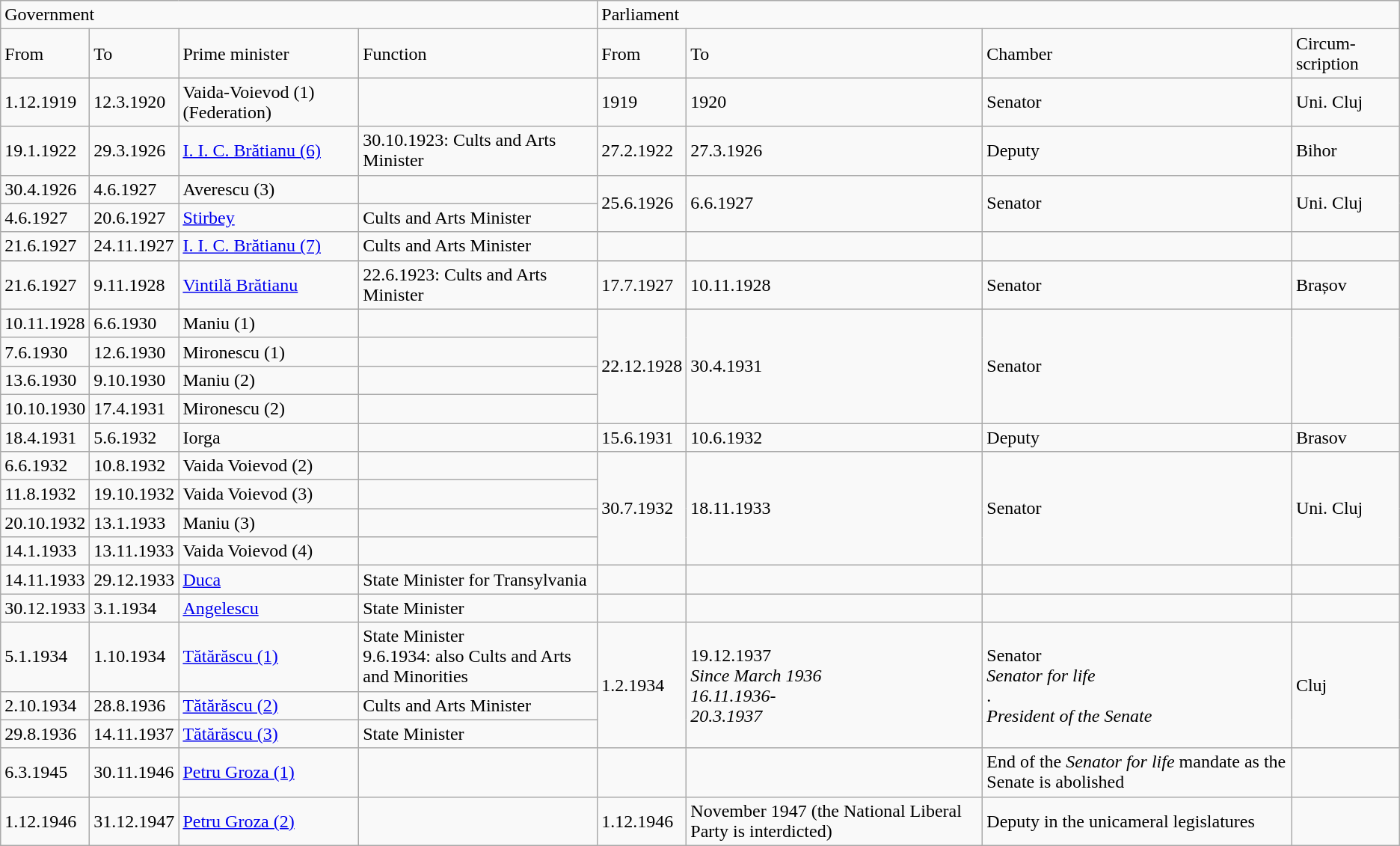<table class="wikitable">
<tr>
<td colspan="4">Government</td>
<td colspan="4">Parliament</td>
</tr>
<tr>
<td>From</td>
<td>To</td>
<td>Prime minister</td>
<td>Function</td>
<td>From</td>
<td>To</td>
<td>Chamber</td>
<td>Circum-scription</td>
</tr>
<tr>
<td>1.12.1919</td>
<td>12.3.1920</td>
<td>Vaida-Voievod (1) (Federation)</td>
<td></td>
<td>1919</td>
<td>1920</td>
<td>Senator</td>
<td>Uni. Cluj</td>
</tr>
<tr>
<td>19.1.1922</td>
<td>29.3.1926</td>
<td><a href='#'>I. I. C. Brătianu (6)</a></td>
<td>30.10.1923:  Cults and Arts Minister</td>
<td>27.2.1922</td>
<td>27.3.1926</td>
<td>Deputy</td>
<td>Bihor</td>
</tr>
<tr>
<td>30.4.1926</td>
<td>4.6.1927</td>
<td>Averescu (3)</td>
<td></td>
<td rowspan="2">25.6.1926</td>
<td rowspan="2">6.6.1927</td>
<td rowspan="2">Senator</td>
<td rowspan="2">Uni. Cluj</td>
</tr>
<tr>
<td>4.6.1927</td>
<td>20.6.1927</td>
<td><a href='#'>Stirbey</a></td>
<td>Cults and Arts Minister</td>
</tr>
<tr>
<td>21.6.1927</td>
<td>24.11.1927</td>
<td><a href='#'>I. I. C. Brătianu (7)</a></td>
<td>Cults and Arts Minister</td>
<td></td>
<td></td>
<td></td>
<td></td>
</tr>
<tr>
<td>21.6.1927</td>
<td>9.11.1928</td>
<td><a href='#'>Vintilă Brătianu</a></td>
<td>22.6.1923:  Cults and Arts Minister</td>
<td>17.7.1927</td>
<td>10.11.1928</td>
<td>Senator</td>
<td>Brașov</td>
</tr>
<tr>
<td>10.11.1928</td>
<td>6.6.1930</td>
<td>Maniu (1)</td>
<td></td>
<td rowspan="4">22.12.1928</td>
<td rowspan="4">30.4.1931</td>
<td rowspan="4">Senator</td>
<td rowspan="4"></td>
</tr>
<tr>
<td>7.6.1930</td>
<td>12.6.1930</td>
<td>Mironescu (1)</td>
<td></td>
</tr>
<tr>
<td>13.6.1930</td>
<td>9.10.1930</td>
<td>Maniu (2)</td>
<td></td>
</tr>
<tr>
<td>10.10.1930</td>
<td>17.4.1931</td>
<td>Mironescu (2)</td>
<td></td>
</tr>
<tr>
<td>18.4.1931</td>
<td>5.6.1932</td>
<td>Iorga</td>
<td></td>
<td>15.6.1931</td>
<td>10.6.1932</td>
<td>Deputy</td>
<td>Brasov</td>
</tr>
<tr>
<td>6.6.1932</td>
<td>10.8.1932</td>
<td>Vaida Voievod (2)</td>
<td></td>
<td rowspan="4">30.7.1932</td>
<td rowspan="4">18.11.1933</td>
<td rowspan="4">Senator</td>
<td rowspan="4">Uni. Cluj</td>
</tr>
<tr>
<td>11.8.1932</td>
<td>19.10.1932</td>
<td>Vaida Voievod (3)</td>
<td></td>
</tr>
<tr>
<td>20.10.1932</td>
<td>13.1.1933</td>
<td>Maniu (3)</td>
<td></td>
</tr>
<tr>
<td>14.1.1933</td>
<td>13.11.1933</td>
<td>Vaida Voievod (4)</td>
<td></td>
</tr>
<tr>
<td>14.11.1933</td>
<td>29.12.1933</td>
<td><a href='#'>Duca</a></td>
<td>State Minister for Transylvania</td>
<td></td>
<td></td>
<td></td>
<td></td>
</tr>
<tr>
<td>30.12.1933</td>
<td>3.1.1934</td>
<td><a href='#'>Angelescu</a></td>
<td>State Minister</td>
<td></td>
<td></td>
<td></td>
<td></td>
</tr>
<tr>
<td>5.1.1934</td>
<td>1.10.1934</td>
<td><a href='#'>Tătărăscu (1)</a></td>
<td>State Minister<br>9.6.1934: also Cults and Arts and Minorities</td>
<td rowspan="3">1.2.1934</td>
<td rowspan="3">19.12.1937<br><em>Since March 1936</em><br><em>16.11.1936-</em><br><em>20.3.1937</em></td>
<td rowspan="3">Senator<br><em>Senator for life</em><br>.<br><em>President of the Senate</em></td>
<td rowspan="3">Cluj</td>
</tr>
<tr>
<td>2.10.1934</td>
<td>28.8.1936</td>
<td><a href='#'>Tătărăscu (2)</a></td>
<td>Cults and Arts Minister</td>
</tr>
<tr>
<td>29.8.1936</td>
<td>14.11.1937</td>
<td><a href='#'>Tătărăscu (3)</a></td>
<td>State Minister</td>
</tr>
<tr>
<td>6.3.1945</td>
<td>30.11.1946</td>
<td><a href='#'>Petru Groza (1)</a></td>
<td></td>
<td></td>
<td></td>
<td>End of the <em>Senator for life</em> mandate as the Senate is abolished</td>
<td></td>
</tr>
<tr>
<td>1.12.1946</td>
<td>31.12.1947</td>
<td><a href='#'>Petru Groza (2)</a></td>
<td></td>
<td>1.12.1946</td>
<td>November 1947 (the National Liberal Party is interdicted)</td>
<td>Deputy in the unicameral legislatures</td>
<td></td>
</tr>
</table>
